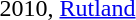<table>
<tr>
<td><br> 2010, <a href='#'>Rutland</a></td>
<td><br></td>
<td><br></td>
<td><br></td>
</tr>
<tr>
</tr>
</table>
